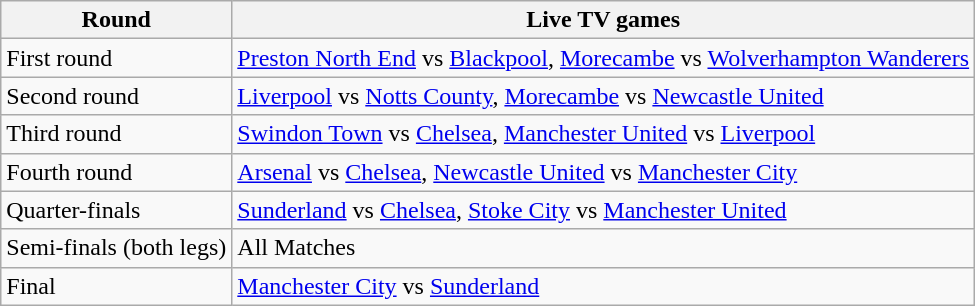<table class="wikitable">
<tr>
<th>Round</th>
<th>Live TV games</th>
</tr>
<tr>
<td>First round</td>
<td><a href='#'>Preston North End</a> vs <a href='#'>Blackpool</a>, <a href='#'>Morecambe</a> vs <a href='#'>Wolverhampton Wanderers</a></td>
</tr>
<tr>
<td>Second round</td>
<td><a href='#'>Liverpool</a> vs <a href='#'>Notts County</a>, <a href='#'>Morecambe</a> vs <a href='#'>Newcastle United</a></td>
</tr>
<tr>
<td>Third round</td>
<td><a href='#'>Swindon Town</a> vs <a href='#'>Chelsea</a>, <a href='#'>Manchester United</a> vs <a href='#'>Liverpool</a></td>
</tr>
<tr>
<td>Fourth round</td>
<td><a href='#'>Arsenal</a> vs <a href='#'>Chelsea</a>, <a href='#'>Newcastle United</a> vs <a href='#'>Manchester City</a></td>
</tr>
<tr>
<td>Quarter-finals</td>
<td><a href='#'>Sunderland</a> vs <a href='#'>Chelsea</a>, <a href='#'>Stoke City</a> vs <a href='#'>Manchester United</a></td>
</tr>
<tr>
<td>Semi-finals (both legs)</td>
<td>All Matches</td>
</tr>
<tr>
<td>Final</td>
<td><a href='#'>Manchester City</a> vs <a href='#'>Sunderland</a></td>
</tr>
</table>
